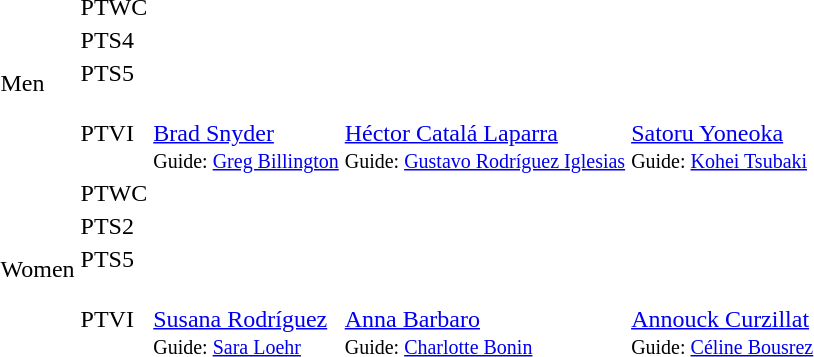<table>
<tr>
<td rowspan=4>Men</td>
<td>PTWC<br></td>
<td></td>
<td></td>
<td></td>
</tr>
<tr>
<td>PTS4<br></td>
<td></td>
<td></td>
<td></td>
</tr>
<tr>
<td>PTS5<br></td>
<td></td>
<td></td>
<td></td>
</tr>
<tr>
<td>PTVI<br></td>
<td><br><a href='#'>Brad Snyder</a><br><small>Guide: <a href='#'>Greg Billington</a></small></td>
<td nowrap><br><a href='#'>Héctor Catalá Laparra</a><br><small>Guide: <a href='#'>Gustavo Rodríguez Iglesias</a></small></td>
<td><br><a href='#'>Satoru Yoneoka</a><br><small>Guide: <a href='#'>Kohei Tsubaki</a></small></td>
</tr>
<tr>
<td rowspan=4>Women</td>
<td>PTWC<br></td>
<td></td>
<td></td>
<td></td>
</tr>
<tr>
<td>PTS2<br></td>
<td></td>
<td></td>
<td></td>
</tr>
<tr>
<td>PTS5<br></td>
<td></td>
<td></td>
<td></td>
</tr>
<tr>
<td>PTVI<br></td>
<td><br><a href='#'>Susana Rodríguez</a><br><small>Guide: <a href='#'>Sara Loehr</a></small></td>
<td><br><a href='#'>Anna Barbaro</a><br><small>Guide: <a href='#'>Charlotte Bonin</a></small></td>
<td><br><a href='#'>Annouck Curzillat</a><br><small>Guide: <a href='#'>Céline Bousrez</a></small></td>
</tr>
</table>
